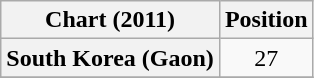<table class="wikitable plainrowheaders" style="text-align:center;">
<tr>
<th>Chart (2011)</th>
<th>Position</th>
</tr>
<tr>
<th scope="row">South Korea (Gaon)</th>
<td align="center">27</td>
</tr>
<tr>
</tr>
</table>
